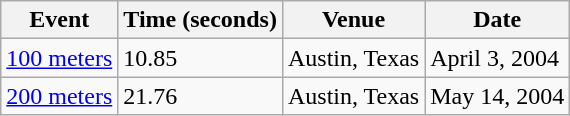<table class="wikitable">
<tr>
<th>Event</th>
<th>Time (seconds)</th>
<th>Venue</th>
<th>Date</th>
</tr>
<tr>
<td><a href='#'>100 meters</a></td>
<td>10.85</td>
<td>Austin, Texas</td>
<td>April 3, 2004</td>
</tr>
<tr>
<td><a href='#'>200 meters</a></td>
<td>21.76</td>
<td>Austin, Texas</td>
<td>May 14, 2004</td>
</tr>
</table>
